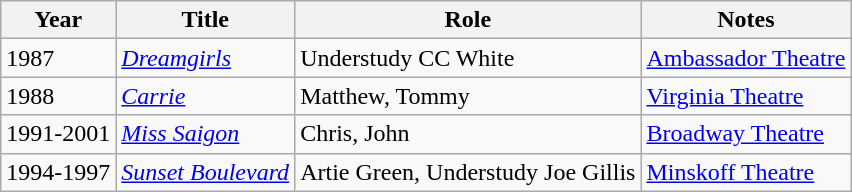<table class="wikitable sortable">
<tr>
<th>Year</th>
<th>Title</th>
<th>Role</th>
<th class="unsortable">Notes</th>
</tr>
<tr>
<td>1987</td>
<td><em><a href='#'>Dreamgirls</a> </em></td>
<td>Understudy CC White</td>
<td><a href='#'>Ambassador Theatre</a></td>
</tr>
<tr>
<td>1988</td>
<td><em><a href='#'>Carrie</a> </em></td>
<td>Matthew, Tommy</td>
<td><a href='#'>Virginia Theatre</a></td>
</tr>
<tr>
<td>1991-2001</td>
<td><em><a href='#'>Miss Saigon</a></em></td>
<td>Chris, John</td>
<td><a href='#'>Broadway Theatre</a></td>
</tr>
<tr>
<td>1994-1997</td>
<td><em><a href='#'>Sunset Boulevard</a></em></td>
<td>Artie Green, Understudy Joe Gillis</td>
<td><a href='#'>Minskoff Theatre</a></td>
</tr>
</table>
